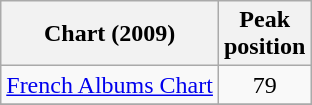<table class="wikitable">
<tr>
<th>Chart (2009)</th>
<th>Peak<br>position</th>
</tr>
<tr>
<td><a href='#'>French Albums Chart</a></td>
<td align="center">79</td>
</tr>
<tr>
</tr>
</table>
